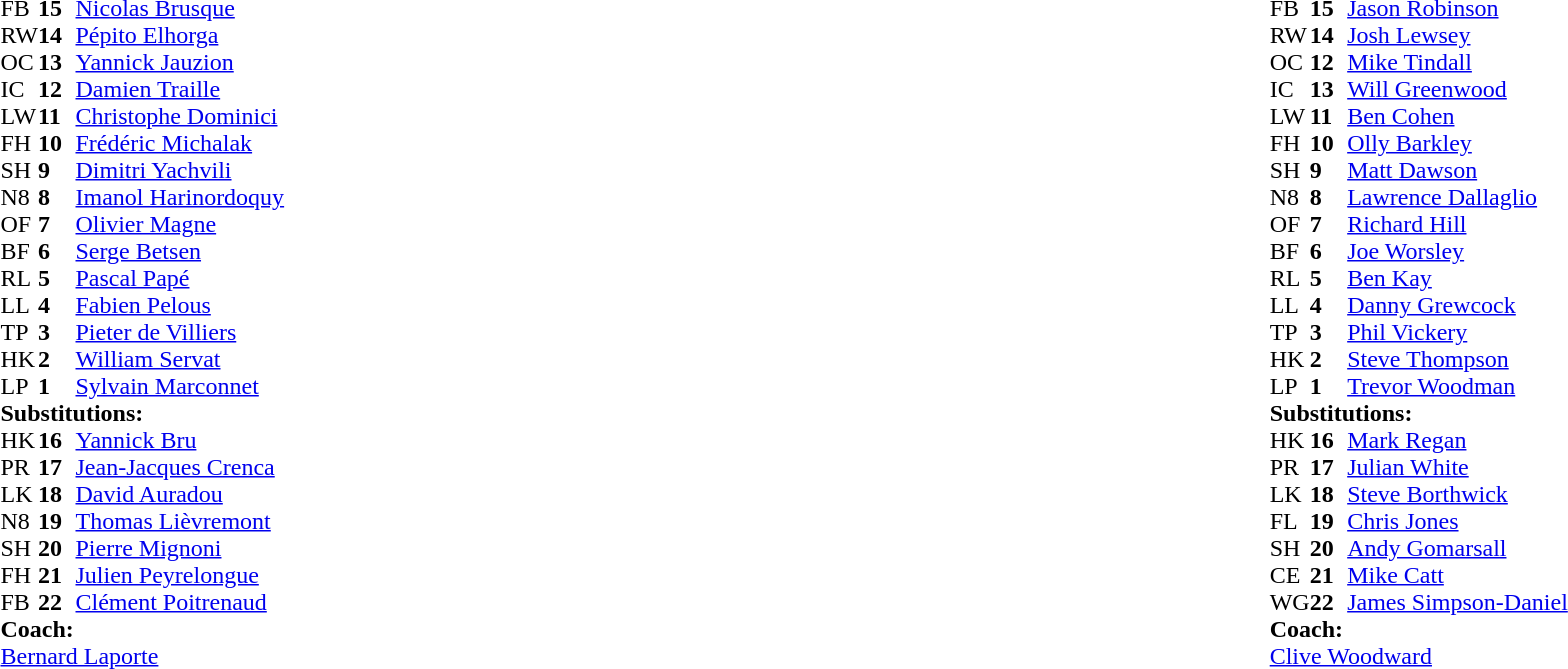<table width="100%">
<tr>
<td style="vertical-align:top" width="50%"><br><table cellspacing="0" cellpadding="0">
<tr>
<th width="25"></th>
<th width="25"></th>
</tr>
<tr>
<td>FB</td>
<td><strong>15</strong></td>
<td><a href='#'>Nicolas Brusque</a></td>
</tr>
<tr>
<td>RW</td>
<td><strong>14</strong></td>
<td><a href='#'>Pépito Elhorga</a></td>
</tr>
<tr>
<td>OC</td>
<td><strong>13</strong></td>
<td><a href='#'>Yannick Jauzion</a></td>
<td></td>
<td></td>
</tr>
<tr>
<td>IC</td>
<td><strong>12</strong></td>
<td><a href='#'>Damien Traille</a></td>
</tr>
<tr>
<td>LW</td>
<td><strong>11</strong></td>
<td><a href='#'>Christophe Dominici</a></td>
</tr>
<tr>
<td>FH</td>
<td><strong>10</strong></td>
<td><a href='#'>Frédéric Michalak</a></td>
</tr>
<tr>
<td>SH</td>
<td><strong>9</strong></td>
<td><a href='#'>Dimitri Yachvili</a></td>
</tr>
<tr>
<td>N8</td>
<td><strong>8</strong></td>
<td><a href='#'>Imanol Harinordoquy</a></td>
</tr>
<tr>
<td>OF</td>
<td><strong>7</strong></td>
<td><a href='#'>Olivier Magne</a></td>
</tr>
<tr>
<td>BF</td>
<td><strong>6</strong></td>
<td><a href='#'>Serge Betsen</a></td>
</tr>
<tr>
<td>RL</td>
<td><strong>5</strong></td>
<td><a href='#'>Pascal Papé</a></td>
</tr>
<tr>
<td>LL</td>
<td><strong>4</strong></td>
<td><a href='#'>Fabien Pelous</a></td>
<td></td>
<td></td>
</tr>
<tr>
<td>TP</td>
<td><strong>3</strong></td>
<td><a href='#'>Pieter de Villiers</a></td>
</tr>
<tr>
<td>HK</td>
<td><strong>2</strong></td>
<td><a href='#'>William Servat</a></td>
<td></td>
<td></td>
</tr>
<tr>
<td>LP</td>
<td><strong>1</strong></td>
<td><a href='#'>Sylvain Marconnet</a></td>
<td></td>
<td></td>
</tr>
<tr>
<td colspan="4"><strong>Substitutions:</strong></td>
</tr>
<tr>
<td>HK</td>
<td><strong>16</strong></td>
<td><a href='#'>Yannick Bru</a></td>
<td></td>
<td></td>
</tr>
<tr>
<td>PR</td>
<td><strong>17</strong></td>
<td><a href='#'>Jean-Jacques Crenca</a></td>
<td></td>
<td></td>
</tr>
<tr>
<td>LK</td>
<td><strong>18</strong></td>
<td><a href='#'>David Auradou</a></td>
<td></td>
<td></td>
</tr>
<tr>
<td>N8</td>
<td><strong>19</strong></td>
<td><a href='#'>Thomas Lièvremont</a></td>
</tr>
<tr>
<td>SH</td>
<td><strong>20</strong></td>
<td><a href='#'>Pierre Mignoni</a></td>
</tr>
<tr>
<td>FH</td>
<td><strong>21</strong></td>
<td><a href='#'>Julien Peyrelongue</a></td>
</tr>
<tr>
<td>FB</td>
<td><strong>22</strong></td>
<td><a href='#'>Clément Poitrenaud</a></td>
<td></td>
<td></td>
</tr>
<tr>
<td colspan="4"><strong>Coach:</strong></td>
</tr>
<tr>
<td colspan="4"><a href='#'>Bernard Laporte</a></td>
</tr>
</table>
</td>
<td style="vertical-align:top"></td>
<td style="vertical-align:top" width="50%"><br><table cellspacing="0" cellpadding="0" align="center">
<tr>
<th width="25"></th>
<th width="25"></th>
</tr>
<tr>
<td>FB</td>
<td><strong>15</strong></td>
<td><a href='#'>Jason Robinson</a></td>
</tr>
<tr>
<td>RW</td>
<td><strong>14</strong></td>
<td><a href='#'>Josh Lewsey</a></td>
</tr>
<tr>
<td>OC</td>
<td><strong>12</strong></td>
<td><a href='#'>Mike Tindall</a></td>
</tr>
<tr>
<td>IC</td>
<td><strong>13</strong></td>
<td><a href='#'>Will Greenwood</a></td>
<td></td>
<td></td>
</tr>
<tr>
<td>LW</td>
<td><strong>11</strong></td>
<td><a href='#'>Ben Cohen</a></td>
</tr>
<tr>
<td>FH</td>
<td><strong>10</strong></td>
<td><a href='#'>Olly Barkley</a></td>
</tr>
<tr>
<td>SH</td>
<td><strong>9</strong></td>
<td><a href='#'>Matt Dawson</a></td>
</tr>
<tr>
<td>N8</td>
<td><strong>8</strong></td>
<td><a href='#'>Lawrence Dallaglio</a></td>
</tr>
<tr>
<td>OF</td>
<td><strong>7</strong></td>
<td><a href='#'>Richard Hill</a></td>
</tr>
<tr>
<td>BF</td>
<td><strong>6</strong></td>
<td><a href='#'>Joe Worsley</a></td>
</tr>
<tr>
<td>RL</td>
<td><strong>5</strong></td>
<td><a href='#'>Ben Kay</a></td>
</tr>
<tr>
<td>LL</td>
<td><strong>4</strong></td>
<td><a href='#'>Danny Grewcock</a></td>
<td></td>
<td></td>
</tr>
<tr>
<td>TP</td>
<td><strong>3</strong></td>
<td><a href='#'>Phil Vickery</a></td>
<td></td>
<td></td>
</tr>
<tr>
<td>HK</td>
<td><strong>2</strong></td>
<td><a href='#'>Steve Thompson</a></td>
</tr>
<tr>
<td>LP</td>
<td><strong>1</strong></td>
<td><a href='#'>Trevor Woodman</a></td>
</tr>
<tr>
<td colspan="4"><strong>Substitutions:</strong></td>
</tr>
<tr>
<td>HK</td>
<td><strong>16</strong></td>
<td><a href='#'>Mark Regan</a></td>
</tr>
<tr>
<td>PR</td>
<td><strong>17</strong></td>
<td><a href='#'>Julian White</a></td>
<td></td>
<td></td>
</tr>
<tr>
<td>LK</td>
<td><strong>18</strong></td>
<td><a href='#'>Steve Borthwick</a></td>
<td></td>
<td></td>
</tr>
<tr>
<td>FL</td>
<td><strong>19</strong></td>
<td><a href='#'>Chris Jones</a></td>
</tr>
<tr>
<td>SH</td>
<td><strong>20</strong></td>
<td><a href='#'>Andy Gomarsall</a></td>
</tr>
<tr>
<td>CE</td>
<td><strong>21</strong></td>
<td><a href='#'>Mike Catt</a></td>
<td></td>
<td></td>
</tr>
<tr>
<td>WG</td>
<td><strong>22</strong></td>
<td><a href='#'>James Simpson-Daniel</a></td>
</tr>
<tr>
<td colspan="4"><strong>Coach:</strong></td>
</tr>
<tr>
<td colspan="4"><a href='#'>Clive Woodward</a></td>
</tr>
</table>
</td>
</tr>
</table>
